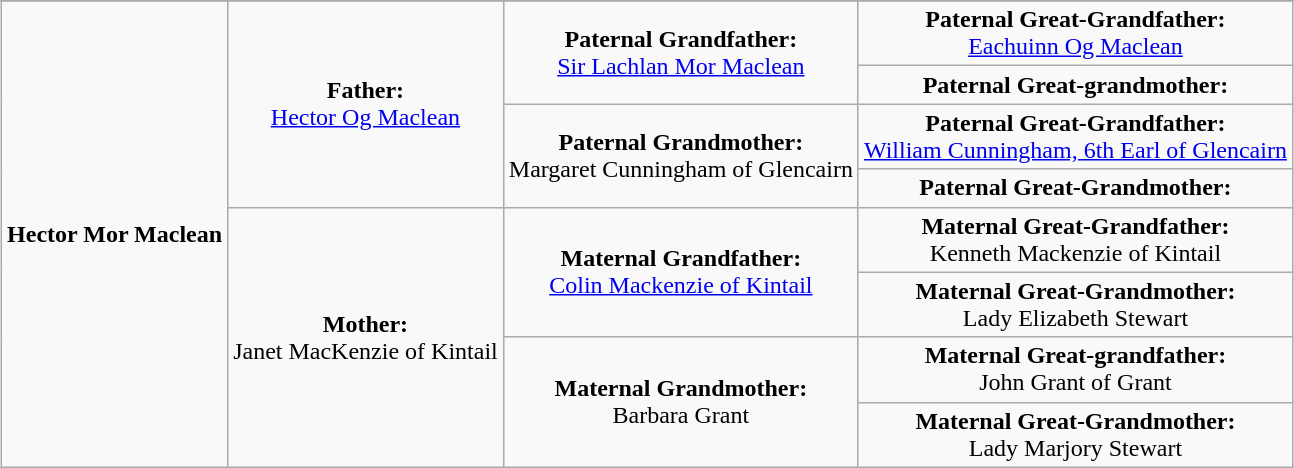<table class="wikitable" style="margin:0.3em auto">
<tr>
</tr>
<tr>
<td rowspan="8" align="center"><strong>Hector Mor Maclean</strong></td>
<td rowspan="4" align="center"><strong>Father:</strong><br><a href='#'>Hector Og Maclean</a></td>
<td rowspan="2" align="center"><strong>Paternal Grandfather:</strong><br><a href='#'>Sir Lachlan Mor Maclean</a></td>
<td align="center"><strong>Paternal Great-Grandfather:</strong><br><a href='#'>Eachuinn Og Maclean</a></td>
</tr>
<tr>
<td align="center"><strong>Paternal Great-grandmother:</strong><br></td>
</tr>
<tr>
<td rowspan="2" align="center"><strong>Paternal Grandmother:</strong><br>Margaret Cunningham of Glencairn</td>
<td align="center"><strong>Paternal Great-Grandfather:</strong><br><a href='#'>William Cunningham, 6th Earl of Glencairn</a></td>
</tr>
<tr>
<td align="center"><strong>Paternal Great-Grandmother:</strong><br></td>
</tr>
<tr>
<td rowspan="4" align="center"><strong>Mother:</strong><br>Janet MacKenzie of Kintail</td>
<td rowspan="2" align="center"><strong>Maternal Grandfather:</strong><br><a href='#'>Colin Mackenzie of Kintail</a></td>
<td align="center"><strong>Maternal Great-Grandfather:</strong><br>Kenneth Mackenzie of Kintail</td>
</tr>
<tr>
<td align="center"><strong>Maternal Great-Grandmother:</strong><br>Lady Elizabeth Stewart</td>
</tr>
<tr>
<td rowspan="2" align="center"><strong>Maternal Grandmother:</strong><br>Barbara Grant</td>
<td align="center"><strong>Maternal Great-grandfather:</strong><br>John Grant of Grant</td>
</tr>
<tr>
<td align="center"><strong>Maternal Great-Grandmother:</strong><br>Lady Marjory Stewart</td>
</tr>
</table>
